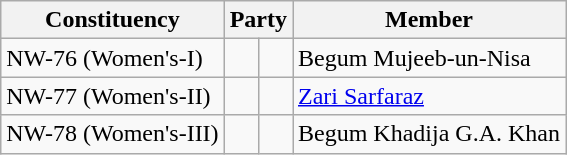<table class="wikitable sortable">
<tr>
<th>Constituency</th>
<th colspan="2">Party</th>
<th>Member</th>
</tr>
<tr>
<td>NW-76 (Women's-I)</td>
<td></td>
<td></td>
<td>Begum Mujeeb-un-Nisa</td>
</tr>
<tr |>
<td>NW-77 (Women's-II)</td>
<td></td>
<td></td>
<td><a href='#'>Zari Sarfaraz</a></td>
</tr>
<tr |>
<td>NW-78 (Women's-III)</td>
<td></td>
<td></td>
<td>Begum Khadija G.A. Khan</td>
</tr>
</table>
